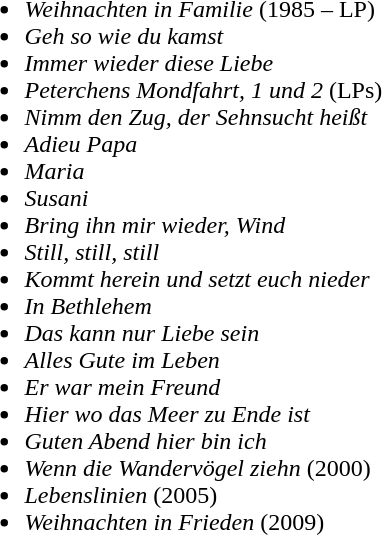<table>
<tr>
<td><br><ul><li><em>Weihnachten in Familie</em> (1985 – LP)</li><li><em>Geh so wie du kamst</em></li><li><em>Immer wieder diese Liebe</em></li><li><em>Peterchens Mondfahrt, 1 und 2</em> (LPs)</li><li><em>Nimm den Zug, der Sehnsucht heißt</em></li><li><em>Adieu Papa</em></li><li><em>Maria</em></li><li><em>Susani</em></li><li><em>Bring ihn mir wieder, Wind</em></li><li><em>Still, still, still</em></li><li><em>Kommt herein und setzt euch nieder</em></li><li><em>In Bethlehem</em></li><li><em>Das kann nur Liebe sein</em></li><li><em>Alles Gute im Leben</em></li><li><em>Er war mein Freund</em></li><li><em>Hier wo das Meer zu Ende ist</em></li><li><em>Guten Abend hier bin ich</em></li><li><em>Wenn die Wandervögel ziehn</em> (2000)</li><li><em>Lebenslinien</em> (2005)</li><li><em>Weihnachten in Frieden</em> (2009)</li></ul></td>
<td></td>
</tr>
</table>
